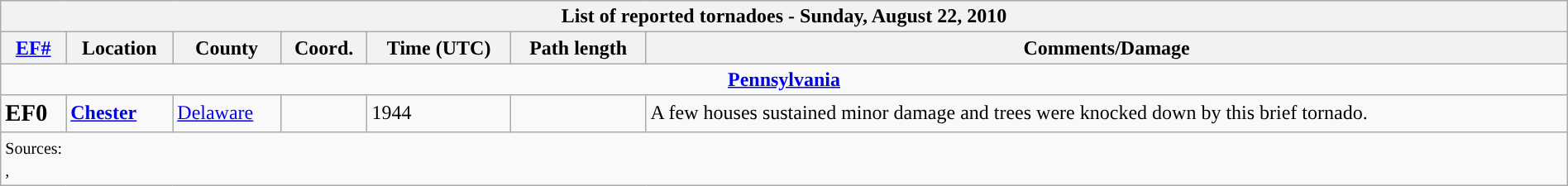<table class="wikitable collapsible" width="100%">
<tr>
<th colspan="7">List of reported tornadoes - Sunday, August 22, 2010</th>
</tr>
<tr>
<th><a href='#'>EF#</a></th>
<th>Location</th>
<th>County</th>
<th>Coord.</th>
<th>Time (UTC)</th>
<th>Path length</th>
<th>Comments/Damage</th>
</tr>
<tr>
<td colspan="7" align=center><strong><a href='#'>Pennsylvania</a></strong></td>
</tr>
<tr>
<td><big><strong>EF0</strong></big></td>
<td><strong><a href='#'>Chester</a></strong></td>
<td><a href='#'>Delaware</a></td>
<td></td>
<td>1944</td>
<td></td>
<td>A few houses sustained minor damage and trees were knocked down by this brief tornado.</td>
</tr>
<tr>
<td colspan="7"><small>Sources:<br>, </small></td>
</tr>
</table>
